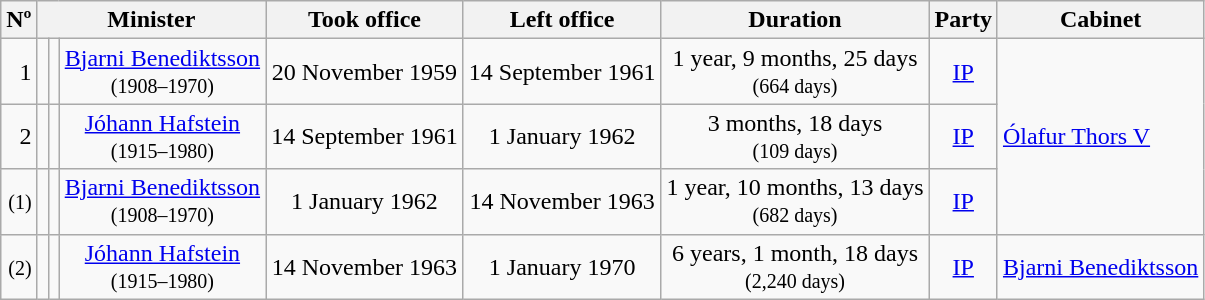<table class="wikitable" style="text-align: center;">
<tr>
<th>Nº</th>
<th colspan="3">Minister</th>
<th>Took office</th>
<th>Left office</th>
<th>Duration</th>
<th>Party</th>
<th>Cabinet</th>
</tr>
<tr>
<td style="text-align: right;">1</td>
<td></td>
<td></td>
<td><a href='#'>Bjarni Benediktsson</a><br><small>(1908–1970)</small></td>
<td>20 November 1959</td>
<td>14 September 1961</td>
<td>1 year, 9 months, 25 days<br><small>(664 days)</small></td>
<td><a href='#'>IP</a></td>
<td rowspan="3" style="text-align: left;"><a href='#'>Ólafur Thors V</a></td>
</tr>
<tr>
<td style="text-align: right;">2</td>
<td></td>
<td></td>
<td><a href='#'>Jóhann Hafstein</a><br><small>(1915–1980)</small></td>
<td>14 September 1961</td>
<td>1 January 1962</td>
<td>3 months, 18 days<br><small>(109 days)</small></td>
<td><a href='#'>IP</a></td>
</tr>
<tr>
<td style="text-align: right;"><small>(1)</small></td>
<td></td>
<td></td>
<td><a href='#'>Bjarni Benediktsson</a><br><small>(1908–1970)</small></td>
<td>1 January 1962</td>
<td>14 November 1963</td>
<td>1 year, 10 months, 13 days<br><small>(682 days)</small></td>
<td><a href='#'>IP</a></td>
</tr>
<tr>
<td style="text-align: right;"><small>(2)</small></td>
<td></td>
<td></td>
<td><a href='#'>Jóhann Hafstein</a><br><small>(1915–1980)</small></td>
<td>14 November 1963</td>
<td>1 January 1970</td>
<td>6 years, 1 month, 18 days<br><small>(2,240 days)</small></td>
<td><a href='#'>IP</a></td>
<td style="text-align: left;"><a href='#'>Bjarni Benediktsson</a></td>
</tr>
</table>
